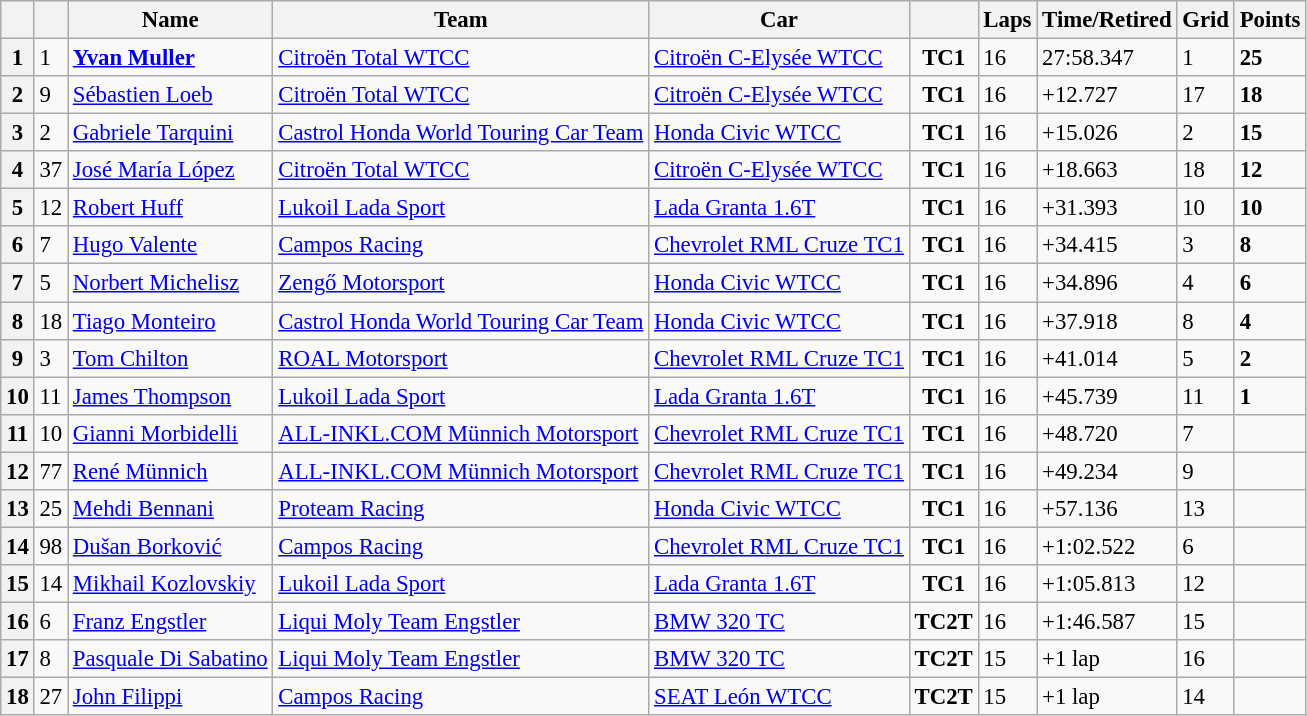<table class="wikitable sortable" style="font-size: 95%;">
<tr>
<th></th>
<th></th>
<th>Name</th>
<th>Team</th>
<th>Car</th>
<th></th>
<th>Laps</th>
<th>Time/Retired</th>
<th>Grid</th>
<th>Points</th>
</tr>
<tr>
<th>1</th>
<td>1</td>
<td> <strong><a href='#'>Yvan Muller</a></strong></td>
<td><a href='#'>Citroën Total WTCC</a></td>
<td><a href='#'>Citroën C-Elysée WTCC</a></td>
<td align=center><strong><span>TC1</span></strong></td>
<td>16</td>
<td>27:58.347</td>
<td>1</td>
<td><strong>25</strong></td>
</tr>
<tr>
<th>2</th>
<td>9</td>
<td> <a href='#'>Sébastien Loeb</a></td>
<td><a href='#'>Citroën Total WTCC</a></td>
<td><a href='#'>Citroën C-Elysée WTCC</a></td>
<td align=center><strong><span>TC1</span></strong></td>
<td>16</td>
<td>+12.727</td>
<td>17</td>
<td><strong>18</strong></td>
</tr>
<tr>
<th>3</th>
<td>2</td>
<td> <a href='#'>Gabriele Tarquini</a></td>
<td><a href='#'>Castrol Honda World Touring Car Team</a></td>
<td><a href='#'>Honda Civic WTCC</a></td>
<td align=center><strong><span>TC1</span></strong></td>
<td>16</td>
<td>+15.026</td>
<td>2</td>
<td><strong>15</strong></td>
</tr>
<tr>
<th>4</th>
<td>37</td>
<td> <a href='#'>José María López</a></td>
<td><a href='#'>Citroën Total WTCC</a></td>
<td><a href='#'>Citroën C-Elysée WTCC</a></td>
<td align=center><strong><span>TC1</span></strong></td>
<td>16</td>
<td>+18.663</td>
<td>18</td>
<td><strong>12</strong></td>
</tr>
<tr>
<th>5</th>
<td>12</td>
<td> <a href='#'>Robert Huff</a></td>
<td><a href='#'>Lukoil Lada Sport</a></td>
<td><a href='#'>Lada Granta 1.6T</a></td>
<td align=center><strong><span>TC1</span></strong></td>
<td>16</td>
<td>+31.393</td>
<td>10</td>
<td><strong>10</strong></td>
</tr>
<tr>
<th>6</th>
<td>7</td>
<td> <a href='#'>Hugo Valente</a></td>
<td><a href='#'>Campos Racing</a></td>
<td><a href='#'>Chevrolet RML Cruze TC1</a></td>
<td align=center><strong><span>TC1</span></strong></td>
<td>16</td>
<td>+34.415</td>
<td>3</td>
<td><strong>8</strong></td>
</tr>
<tr>
<th>7</th>
<td>5</td>
<td> <a href='#'>Norbert Michelisz</a></td>
<td><a href='#'>Zengő Motorsport</a></td>
<td><a href='#'>Honda Civic WTCC</a></td>
<td align=center><strong><span>TC1</span></strong></td>
<td>16</td>
<td>+34.896</td>
<td>4</td>
<td><strong>6</strong></td>
</tr>
<tr>
<th>8</th>
<td>18</td>
<td> <a href='#'>Tiago Monteiro</a></td>
<td><a href='#'>Castrol Honda World Touring Car Team</a></td>
<td><a href='#'>Honda Civic WTCC</a></td>
<td align=center><strong><span>TC1</span></strong></td>
<td>16</td>
<td>+37.918</td>
<td>8</td>
<td><strong>4</strong></td>
</tr>
<tr>
<th>9</th>
<td>3</td>
<td> <a href='#'>Tom Chilton</a></td>
<td><a href='#'>ROAL Motorsport</a></td>
<td><a href='#'>Chevrolet RML Cruze TC1</a></td>
<td align=center><strong><span>TC1</span></strong></td>
<td>16</td>
<td>+41.014</td>
<td>5</td>
<td><strong>2</strong></td>
</tr>
<tr>
<th>10</th>
<td>11</td>
<td> <a href='#'>James Thompson</a></td>
<td><a href='#'>Lukoil Lada Sport</a></td>
<td><a href='#'>Lada Granta 1.6T</a></td>
<td align=center><strong><span>TC1</span></strong></td>
<td>16</td>
<td>+45.739</td>
<td>11</td>
<td><strong>1</strong></td>
</tr>
<tr>
<th>11</th>
<td>10</td>
<td> <a href='#'>Gianni Morbidelli</a></td>
<td><a href='#'>ALL-INKL.COM Münnich Motorsport</a></td>
<td><a href='#'>Chevrolet RML Cruze TC1</a></td>
<td align=center><strong><span>TC1</span></strong></td>
<td>16</td>
<td>+48.720</td>
<td>7</td>
<td></td>
</tr>
<tr>
<th>12</th>
<td>77</td>
<td> <a href='#'>René Münnich</a></td>
<td><a href='#'>ALL-INKL.COM Münnich Motorsport</a></td>
<td><a href='#'>Chevrolet RML Cruze TC1</a></td>
<td align=center><strong><span>TC1</span></strong></td>
<td>16</td>
<td>+49.234</td>
<td>9</td>
<td></td>
</tr>
<tr>
<th>13</th>
<td>25</td>
<td> <a href='#'>Mehdi Bennani</a></td>
<td><a href='#'>Proteam Racing</a></td>
<td><a href='#'>Honda Civic WTCC</a></td>
<td align=center><strong><span>TC1</span></strong></td>
<td>16</td>
<td>+57.136</td>
<td>13</td>
<td></td>
</tr>
<tr>
<th>14</th>
<td>98</td>
<td> <a href='#'>Dušan Borković</a></td>
<td><a href='#'>Campos Racing</a></td>
<td><a href='#'>Chevrolet RML Cruze TC1</a></td>
<td align=center><strong><span>TC1</span></strong></td>
<td>16</td>
<td>+1:02.522</td>
<td>6</td>
<td></td>
</tr>
<tr>
<th>15</th>
<td>14</td>
<td> <a href='#'>Mikhail Kozlovskiy</a></td>
<td><a href='#'>Lukoil Lada Sport</a></td>
<td><a href='#'>Lada Granta 1.6T</a></td>
<td align=center><strong><span>TC1</span></strong></td>
<td>16</td>
<td>+1:05.813</td>
<td>12</td>
<td></td>
</tr>
<tr>
<th>16</th>
<td>6</td>
<td> <a href='#'>Franz Engstler</a></td>
<td><a href='#'>Liqui Moly Team Engstler</a></td>
<td><a href='#'>BMW 320 TC</a></td>
<td align=center><strong><span>TC2T</span></strong></td>
<td>16</td>
<td>+1:46.587</td>
<td>15</td>
<td></td>
</tr>
<tr>
<th>17</th>
<td>8</td>
<td> <a href='#'>Pasquale Di Sabatino</a></td>
<td><a href='#'>Liqui Moly Team Engstler</a></td>
<td><a href='#'>BMW 320 TC</a></td>
<td align=center><strong><span>TC2T</span></strong></td>
<td>15</td>
<td>+1 lap</td>
<td>16</td>
<td></td>
</tr>
<tr>
<th>18</th>
<td>27</td>
<td> <a href='#'>John Filippi</a></td>
<td><a href='#'>Campos Racing</a></td>
<td><a href='#'>SEAT León WTCC</a></td>
<td align=center><strong><span>TC2T</span></strong></td>
<td>15</td>
<td>+1 lap</td>
<td>14</td>
<td></td>
</tr>
</table>
